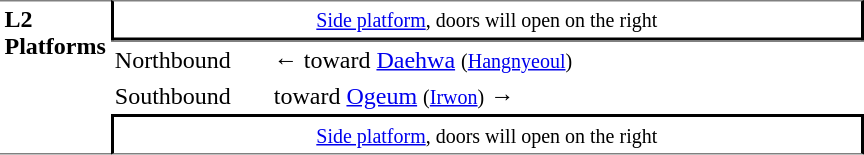<table table border=0 cellspacing=0 cellpadding=3>
<tr>
<td style="border-top:solid 1px gray;border-bottom:solid 1px gray;" width=50 rowspan=10 valign=top><strong>L2<br>Platforms</strong></td>
<td style="border-top:solid 1px gray;border-right:solid 2px black;border-left:solid 2px black;border-bottom:solid 2px black;text-align:center;" colspan=2><small><a href='#'>Side platform</a>, doors will open on the right</small></td>
</tr>
<tr>
<td style="border-bottom:solid 0px gray;border-top:solid 1px gray;" width=100>Northbound</td>
<td style="border-bottom:solid 0px gray;border-top:solid 1px gray;" width=390>←  toward <a href='#'>Daehwa</a> <small>(<a href='#'>Hangnyeoul</a>)</small></td>
</tr>
<tr>
<td>Southbound</td>
<td>  toward <a href='#'>Ogeum</a> <small>(<a href='#'>Irwon</a>)</small> →</td>
</tr>
<tr>
<td style="border-top:solid 2px black;border-right:solid 2px black;border-left:solid 2px black;border-bottom:solid 1px gray;text-align:center;" colspan=2><small><a href='#'>Side platform</a>, doors will open on the right</small></td>
</tr>
</table>
